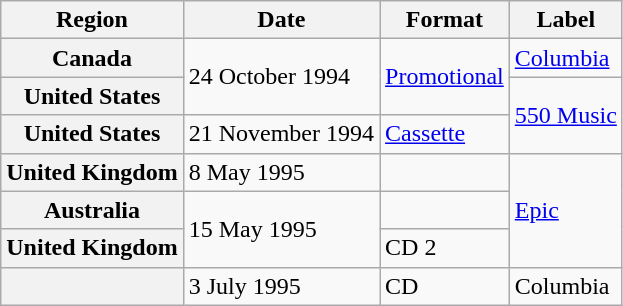<table class="wikitable plainrowheaders">
<tr>
<th scope="col">Region</th>
<th scope="col">Date</th>
<th scope="col">Format</th>
<th scope="col">Label</th>
</tr>
<tr>
<th scope="row">Canada</th>
<td rowspan="2">24 October 1994</td>
<td rowspan="2"><a href='#'>Promotional</a></td>
<td><a href='#'>Columbia</a></td>
</tr>
<tr>
<th scope="row">United States</th>
<td rowspan="2"><a href='#'>550 Music</a></td>
</tr>
<tr>
<th scope="row">United States</th>
<td>21 November 1994</td>
<td><a href='#'>Cassette</a></td>
</tr>
<tr>
<th scope="row">United Kingdom</th>
<td>8 May 1995</td>
<td></td>
<td rowspan="3"><a href='#'>Epic</a></td>
</tr>
<tr>
<th scope="row">Australia</th>
<td rowspan="2">15 May 1995</td>
<td></td>
</tr>
<tr>
<th scope="row">United Kingdom</th>
<td>CD 2</td>
</tr>
<tr>
<th scope="row"></th>
<td>3 July 1995</td>
<td>CD</td>
<td>Columbia</td>
</tr>
</table>
